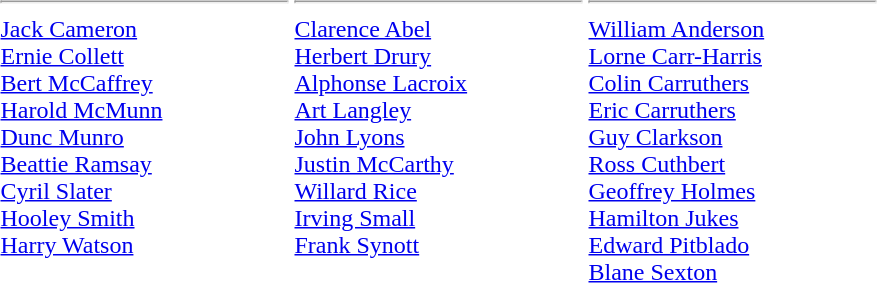<table>
<tr valign=top>
<td style="width:12em"><hr><a href='#'>Jack Cameron</a><br><a href='#'>Ernie Collett</a><br><a href='#'>Bert McCaffrey</a><br><a href='#'>Harold McMunn</a><br><a href='#'>Dunc Munro</a><br><a href='#'>Beattie Ramsay</a><br><a href='#'>Cyril Slater</a><br><a href='#'>Hooley Smith</a><br><a href='#'>Harry Watson</a></td>
<td style="width:12em"><hr><a href='#'>Clarence Abel</a><br><a href='#'>Herbert Drury</a><br><a href='#'>Alphonse Lacroix</a><br><a href='#'>Art Langley</a><br><a href='#'>John Lyons</a><br><a href='#'>Justin McCarthy</a><br><a href='#'>Willard Rice</a><br><a href='#'>Irving Small</a><br><a href='#'>Frank Synott</a></td>
<td style="width:12em"><hr><a href='#'>William Anderson</a><br><a href='#'>Lorne Carr-Harris</a><br><a href='#'>Colin Carruthers</a><br><a href='#'>Eric Carruthers</a><br><a href='#'>Guy Clarkson</a><br><a href='#'>Ross Cuthbert</a><br><a href='#'>Geoffrey Holmes</a><br><a href='#'>Hamilton Jukes</a><br><a href='#'>Edward Pitblado</a><br><a href='#'>Blane Sexton</a></td>
</tr>
</table>
